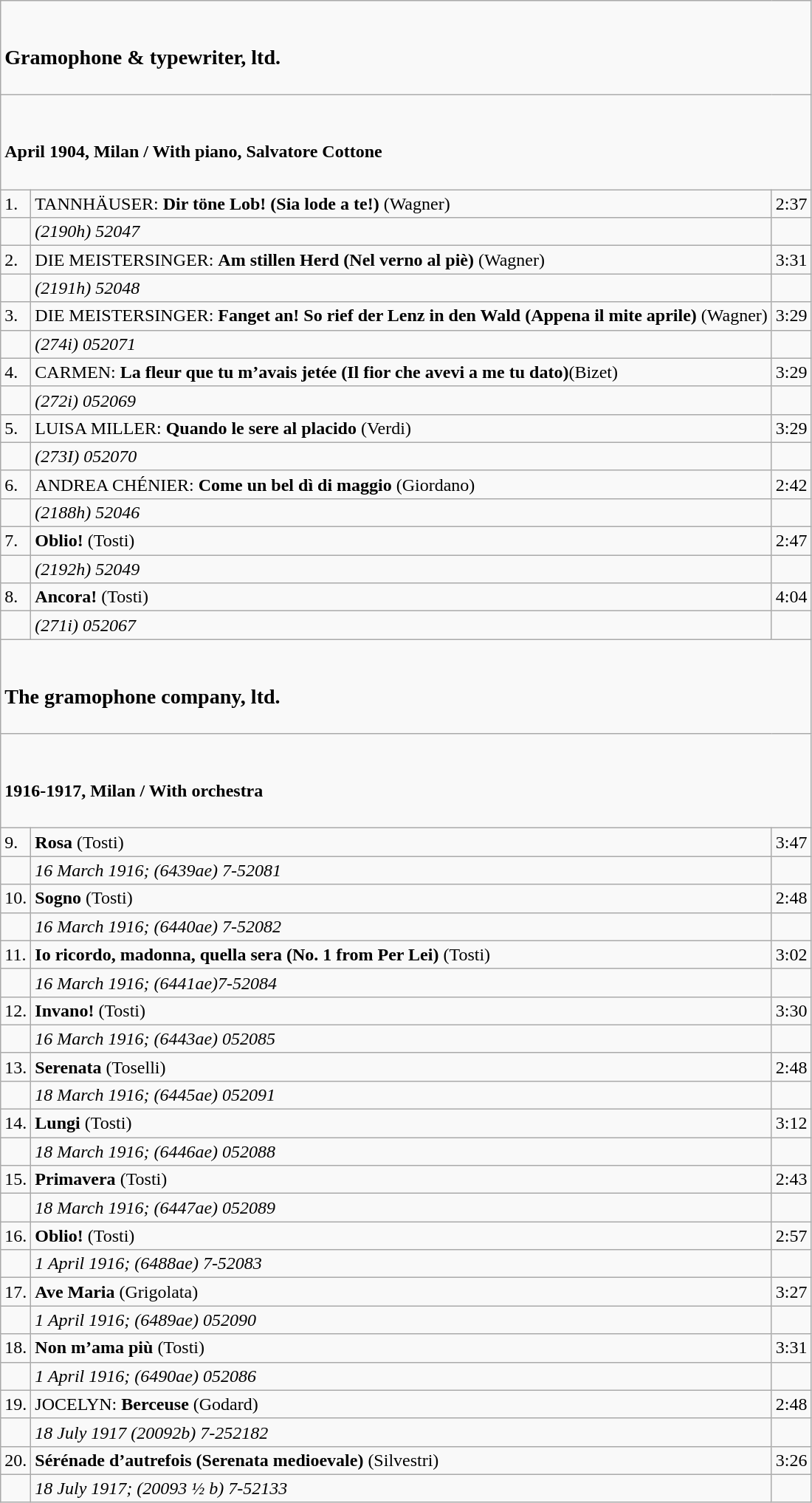<table class="wikitable">
<tr>
<td colspan="3"><br><h3>Gramophone & typewriter, ltd.</h3></td>
</tr>
<tr>
<td colspan="3"><br><h4>April 1904, Milan / With piano, Salvatore Cottone</h4></td>
</tr>
<tr>
<td>1.</td>
<td>TANNHÄUSER: <strong>Dir töne Lob! (Sia lode a te!)</strong> (Wagner)</td>
<td>2:37</td>
</tr>
<tr>
<td></td>
<td><em>(2190h) 52047</em></td>
<td></td>
</tr>
<tr>
<td>2.</td>
<td>DIE MEISTERSINGER: <strong>Am stillen Herd (Nel verno al piè)</strong> (Wagner)</td>
<td>3:31</td>
</tr>
<tr>
<td></td>
<td><em>(2191h) 52048</em></td>
<td></td>
</tr>
<tr>
<td>3.</td>
<td>DIE MEISTERSINGER: <strong>Fanget an! So rief der Lenz in den Wald (Appena il mite aprile)</strong> (Wagner)</td>
<td>3:29</td>
</tr>
<tr>
<td></td>
<td><em>(274i) 052071</em></td>
<td></td>
</tr>
<tr>
<td>4.</td>
<td>CARMEN: <strong>La fleur que tu m’avais jetée (Il fior che avevi a me tu dato)</strong>(Bizet)</td>
<td>3:29</td>
</tr>
<tr>
<td></td>
<td><em>(272i) 052069</em></td>
<td></td>
</tr>
<tr>
<td>5.</td>
<td>LUISA MILLER: <strong>Quando le sere al placido</strong> (Verdi)</td>
<td>3:29</td>
</tr>
<tr>
<td></td>
<td><em>(273I) 052070</em></td>
<td></td>
</tr>
<tr>
<td>6.</td>
<td>ANDREA CHÉNIER: <strong>Come un bel dì di maggio</strong> (Giordano)</td>
<td>2:42</td>
</tr>
<tr>
<td></td>
<td><em>(2188h) 52046</em></td>
<td></td>
</tr>
<tr>
<td>7.</td>
<td><strong>Oblio!</strong> (Tosti)</td>
<td>2:47</td>
</tr>
<tr>
<td></td>
<td><em>(2192h) 52049</em></td>
<td></td>
</tr>
<tr>
<td>8.</td>
<td><strong>Ancora!</strong> (Tosti)</td>
<td>4:04</td>
</tr>
<tr>
<td></td>
<td><em>(271i) 052067</em></td>
<td></td>
</tr>
<tr>
<td colspan="3"><br><h3>The gramophone company, ltd.</h3></td>
</tr>
<tr>
<td colspan="3"><br><h4>1916-1917, Milan / With orchestra</h4></td>
</tr>
<tr>
<td>9.</td>
<td><strong>Rosa</strong> (Tosti)</td>
<td>3:47</td>
</tr>
<tr>
<td></td>
<td><em>16 March 1916; (6439ae) 7-52081</em></td>
<td></td>
</tr>
<tr>
<td>10.</td>
<td><strong>Sogno</strong> (Tosti)</td>
<td>2:48</td>
</tr>
<tr>
<td></td>
<td><em>16 March 1916; (6440ae) 7-52082</em></td>
<td></td>
</tr>
<tr>
<td>11.</td>
<td><strong>Io ricordo, madonna, quella sera (No. 1 from Per Lei)</strong> (Tosti)</td>
<td>3:02</td>
</tr>
<tr>
<td></td>
<td><em>16 March 1916; (6441ae)7-52084</em></td>
<td></td>
</tr>
<tr>
<td>12.</td>
<td><strong>Invano!</strong> (Tosti)</td>
<td>3:30</td>
</tr>
<tr>
<td></td>
<td><em>16 March 1916; (6443ae) 052085</em></td>
<td></td>
</tr>
<tr>
<td>13.</td>
<td><strong>Serenata</strong> (Toselli)</td>
<td>2:48</td>
</tr>
<tr>
<td></td>
<td><em>18 March 1916; (6445ae) 052091</em></td>
<td></td>
</tr>
<tr>
<td>14.</td>
<td><strong>Lungi</strong> (Tosti)</td>
<td>3:12</td>
</tr>
<tr>
<td></td>
<td><em>18 March 1916; (6446ae) 052088</em></td>
<td></td>
</tr>
<tr>
<td>15.</td>
<td><strong>Primavera</strong> (Tosti)</td>
<td>2:43</td>
</tr>
<tr>
<td></td>
<td><em>18 March 1916; (6447ae) 052089</em></td>
<td></td>
</tr>
<tr>
<td>16.</td>
<td><strong>Oblio!</strong> (Tosti)</td>
<td>2:57</td>
</tr>
<tr>
<td></td>
<td><em>1 April 1916; (6488ae) 7-52083</em></td>
<td></td>
</tr>
<tr>
<td>17.</td>
<td><strong>Ave Maria</strong> (Grigolata)</td>
<td>3:27</td>
</tr>
<tr>
<td></td>
<td><em>1 April 1916; (6489ae) 052090</em></td>
<td></td>
</tr>
<tr>
<td>18.</td>
<td><strong>Non m’ama più</strong> (Tosti)</td>
<td>3:31</td>
</tr>
<tr>
<td></td>
<td><em>1 April 1916; (6490ae) 052086</em></td>
<td></td>
</tr>
<tr>
<td>19.</td>
<td>JOCELYN: <strong>Berceuse</strong> (Godard)</td>
<td>2:48</td>
</tr>
<tr>
<td></td>
<td><em>18 July 1917 (20092b) 7-252182</em></td>
<td></td>
</tr>
<tr>
<td>20.</td>
<td><strong>Sérénade d’autrefois (Serenata medioevale)</strong> (Silvestri)</td>
<td>3:26</td>
</tr>
<tr>
<td></td>
<td><em>18 July 1917; (20093 ½ b) 7-52133</em></td>
</tr>
</table>
